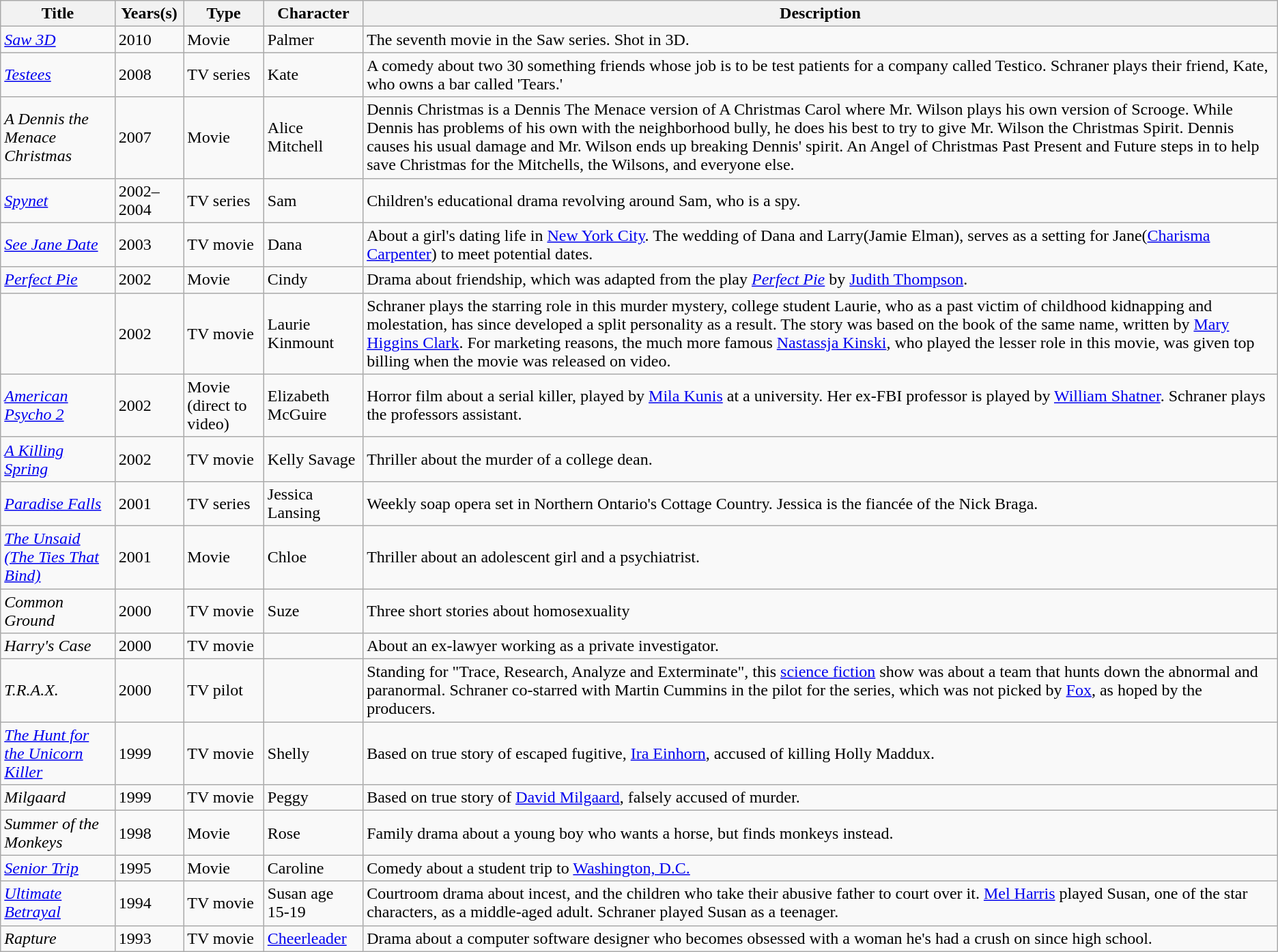<table class="wikitable sortable">
<tr>
<th>Title</th>
<th>Years(s)</th>
<th>Type</th>
<th>Character</th>
<th class="unsortable">Description</th>
</tr>
<tr>
<td><em><a href='#'>Saw 3D</a></em></td>
<td>2010</td>
<td>Movie</td>
<td>Palmer</td>
<td>The seventh movie in the Saw series. Shot in 3D.</td>
</tr>
<tr>
<td><em><a href='#'>Testees</a></em></td>
<td>2008</td>
<td>TV series</td>
<td>Kate</td>
<td>A comedy about two 30 something friends whose job is to be test patients for a company called Testico. Schraner plays their friend, Kate, who owns a bar called 'Tears.'</td>
</tr>
<tr>
<td data-sort-value="Dennis the Menace Christmas, A"><em>A Dennis the Menace Christmas</em></td>
<td>2007</td>
<td>Movie</td>
<td>Alice Mitchell</td>
<td>Dennis Christmas is a Dennis The Menace version of A Christmas Carol where Mr. Wilson plays his own version of Scrooge. While Dennis has problems of his own with the neighborhood bully, he does his best to try to give Mr. Wilson the Christmas Spirit. Dennis causes his usual damage and Mr. Wilson ends up breaking Dennis' spirit. An Angel of Christmas Past Present and Future steps in to help save Christmas for the Mitchells, the Wilsons, and everyone else.</td>
</tr>
<tr>
<td><em><a href='#'>Spynet</a></em></td>
<td>2002–2004</td>
<td>TV series</td>
<td>Sam</td>
<td>Children's educational drama revolving around Sam, who is a spy.</td>
</tr>
<tr>
<td><em><a href='#'>See Jane Date</a></em></td>
<td>2003</td>
<td>TV movie</td>
<td>Dana</td>
<td>About a girl's dating life in <a href='#'>New York City</a>.  The wedding of Dana and Larry(Jamie Elman), serves as a setting for Jane(<a href='#'>Charisma Carpenter</a>) to meet potential dates.</td>
</tr>
<tr>
<td><em><a href='#'>Perfect Pie</a></em></td>
<td>2002</td>
<td>Movie</td>
<td>Cindy</td>
<td>Drama about friendship, which was adapted from the play <em><a href='#'>Perfect Pie</a></em> by <a href='#'>Judith Thompson</a>.</td>
</tr>
<tr>
<td><em></em></td>
<td>2002</td>
<td>TV movie</td>
<td>Laurie Kinmount</td>
<td>Schraner plays the starring role in this murder mystery, college student Laurie, who as a past victim of childhood kidnapping and molestation, has since developed a split personality as a result.  The story was based on the book of the same name, written by <a href='#'>Mary Higgins Clark</a>.  For marketing reasons, the much more famous <a href='#'>Nastassja Kinski</a>, who played the lesser role in this movie, was given top billing when the movie was released on video.</td>
</tr>
<tr>
<td><em><a href='#'>American Psycho 2</a></em></td>
<td>2002</td>
<td>Movie (direct to video)</td>
<td>Elizabeth McGuire</td>
<td>Horror film about a serial killer, played by <a href='#'>Mila Kunis</a> at a university.  Her ex-FBI professor is played by <a href='#'>William Shatner</a>.  Schraner plays the professors assistant.</td>
</tr>
<tr>
<td data-sort-value="Killing Spring, A"><em><a href='#'>A Killing Spring</a></em></td>
<td>2002</td>
<td>TV movie</td>
<td>Kelly Savage</td>
<td>Thriller about the murder of a college dean.</td>
</tr>
<tr>
<td><em><a href='#'>Paradise Falls</a></em></td>
<td>2001</td>
<td>TV series</td>
<td>Jessica Lansing</td>
<td>Weekly soap opera set in Northern Ontario's Cottage Country.  Jessica is the fiancée of the Nick Braga.</td>
</tr>
<tr>
<td data-sort-value="Unsaid, The"><a href='#'><em>The Unsaid</em><br><em>(The Ties That Bind)</em></a></td>
<td>2001</td>
<td>Movie</td>
<td>Chloe</td>
<td>Thriller about an adolescent girl and a psychiatrist.</td>
</tr>
<tr>
<td><em>Common Ground</em></td>
<td>2000</td>
<td>TV movie</td>
<td>Suze</td>
<td>Three short stories about homosexuality</td>
</tr>
<tr>
<td><em>Harry's Case</em></td>
<td>2000</td>
<td>TV movie</td>
<td> </td>
<td>About an ex-lawyer working as a private investigator.</td>
</tr>
<tr>
<td><em>T.R.A.X.</em></td>
<td>2000</td>
<td>TV pilot</td>
<td> </td>
<td>Standing for "Trace, Research, Analyze and Exterminate", this <a href='#'>science fiction</a> show was about a team that hunts down the abnormal and paranormal.  Schraner co-starred with Martin Cummins in the pilot for the series, which was not picked by <a href='#'>Fox</a>, as hoped by the producers.</td>
</tr>
<tr>
<td data-sort-value="Hunt for the Unicorn Killer, The"><em><a href='#'>The Hunt for the Unicorn Killer</a></em></td>
<td>1999</td>
<td>TV movie</td>
<td>Shelly</td>
<td>Based on true story of escaped fugitive, <a href='#'>Ira Einhorn</a>, accused of killing Holly Maddux.</td>
</tr>
<tr>
<td><em>Milgaard</em></td>
<td>1999</td>
<td>TV movie</td>
<td>Peggy</td>
<td>Based on true story of <a href='#'>David Milgaard</a>, falsely accused of murder.</td>
</tr>
<tr>
<td><em>Summer of the Monkeys</em></td>
<td>1998</td>
<td>Movie</td>
<td>Rose</td>
<td>Family drama about a young boy who wants a horse, but finds monkeys instead.</td>
</tr>
<tr>
<td><em><a href='#'>Senior Trip</a></em></td>
<td>1995</td>
<td>Movie</td>
<td>Caroline</td>
<td>Comedy about a student trip to <a href='#'>Washington, D.C.</a></td>
</tr>
<tr>
<td><em><a href='#'>Ultimate Betrayal</a></em></td>
<td>1994</td>
<td>TV movie</td>
<td>Susan age 15-19</td>
<td>Courtroom drama about incest, and the children who take their abusive father to court over it. <a href='#'>Mel Harris</a> played Susan, one of the star characters, as a middle-aged adult.  Schraner played Susan as a teenager.</td>
</tr>
<tr>
<td><em>Rapture</em></td>
<td>1993</td>
<td>TV movie</td>
<td><a href='#'>Cheerleader</a></td>
<td>Drama about a computer software designer who becomes obsessed with a woman he's had a crush on since high school.</td>
</tr>
</table>
